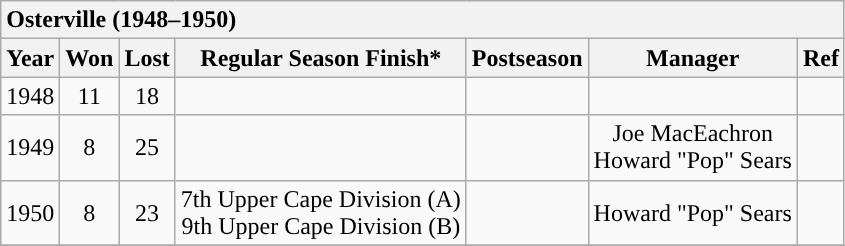<table class="wikitable" style="text-align:center">
<tr>
<th style="text-align:left" colspan="7"><strong><span>Osterville (1948–1950)</span></strong></th>
</tr>
<tr>
<th scope="col">Year</th>
<th scope="col">Won</th>
<th scope="col">Lost</th>
<th scope="col">Regular Season Finish*</th>
<th scope="col">Postseason</th>
<th scope="col">Manager</th>
<th scope="col">Ref</th>
</tr>
<tr>
<td>1948</td>
<td>11</td>
<td>18</td>
<td></td>
<td></td>
<td></td>
<td></td>
</tr>
<tr>
<td>1949</td>
<td>8</td>
<td>25</td>
<td></td>
<td></td>
<td>Joe MacEachron<br>Howard "Pop" Sears</td>
<td></td>
</tr>
<tr>
<td>1950</td>
<td>8</td>
<td>23</td>
<td>7th Upper Cape Division (A)<br>9th Upper Cape Division (B)</td>
<td></td>
<td>Howard "Pop" Sears</td>
<td></td>
</tr>
<tr>
</tr>
</table>
